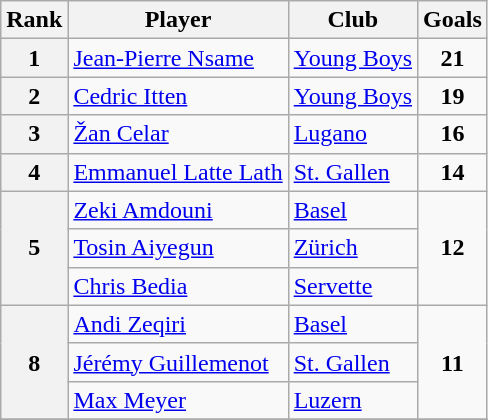<table class="wikitable sortable" style="text-align:center">
<tr>
<th>Rank</th>
<th>Player</th>
<th>Club</th>
<th>Goals</th>
</tr>
<tr>
<th>1</th>
<td align=left> <a href='#'>Jean-Pierre Nsame</a></td>
<td align=left><a href='#'>Young Boys</a></td>
<td><strong>21</strong></td>
</tr>
<tr>
<th>2</th>
<td align=left> <a href='#'>Cedric Itten</a></td>
<td align=left><a href='#'>Young Boys</a></td>
<td><strong>19</strong></td>
</tr>
<tr>
<th>3</th>
<td align=left> <a href='#'>Žan Celar</a></td>
<td align=left><a href='#'>Lugano</a></td>
<td><strong>16</strong></td>
</tr>
<tr>
<th>4</th>
<td align=left> <a href='#'>Emmanuel Latte Lath</a></td>
<td align=left><a href='#'>St. Gallen</a></td>
<td><strong>14</strong></td>
</tr>
<tr>
<th rowspan=3>5</th>
<td align=left> <a href='#'>Zeki Amdouni</a></td>
<td align=left><a href='#'>Basel</a></td>
<td rowspan=3><strong>12</strong></td>
</tr>
<tr>
<td align=left> <a href='#'>Tosin Aiyegun</a></td>
<td align=left><a href='#'>Zürich</a></td>
</tr>
<tr>
<td align=left> <a href='#'>Chris Bedia</a></td>
<td align=left><a href='#'>Servette</a></td>
</tr>
<tr>
<th rowspan=3>8</th>
<td align=left> <a href='#'>Andi Zeqiri</a></td>
<td align=left><a href='#'>Basel</a></td>
<td rowspan=3><strong>11</strong></td>
</tr>
<tr>
<td align=left> <a href='#'>Jérémy Guillemenot</a></td>
<td align=left><a href='#'>St. Gallen</a></td>
</tr>
<tr>
<td align=left> <a href='#'>Max Meyer</a></td>
<td align=left><a href='#'>Luzern</a></td>
</tr>
<tr>
</tr>
</table>
